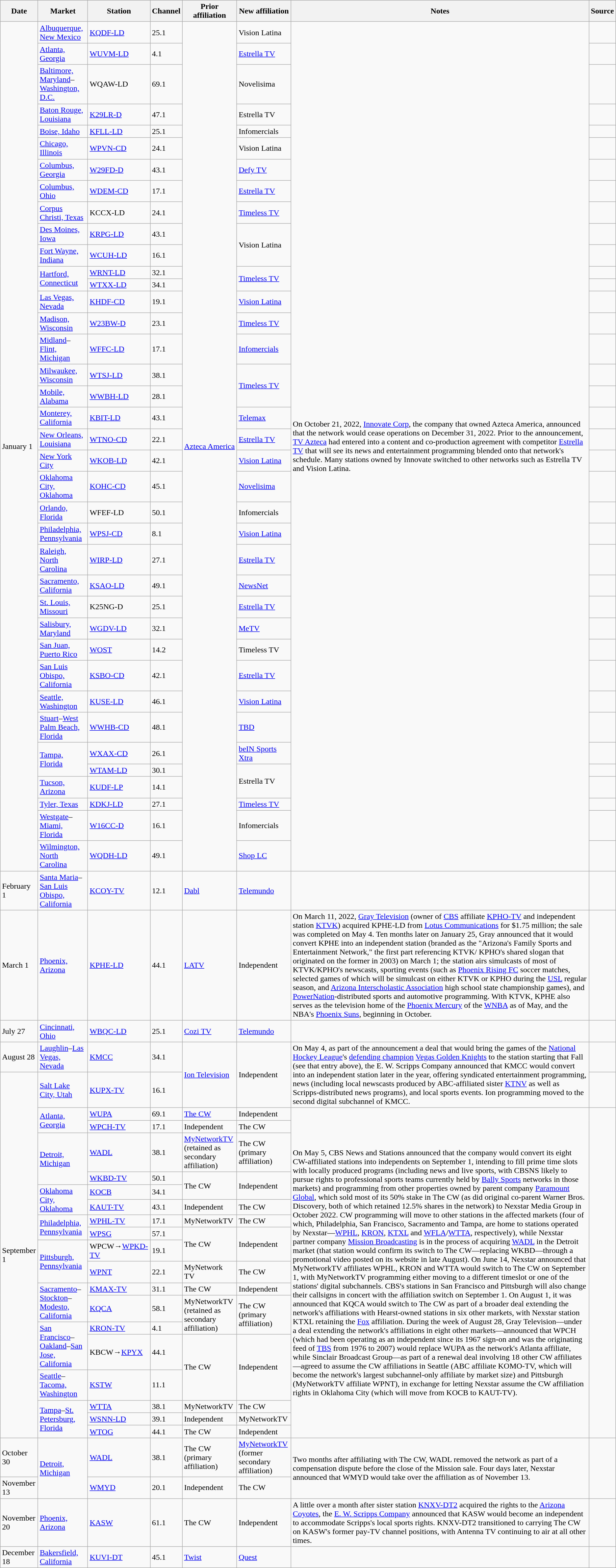<table class="wikitable">
<tr>
<th>Date</th>
<th>Market</th>
<th>Station</th>
<th>Channel</th>
<th>Prior affiliation</th>
<th>New affiliation</th>
<th>Notes</th>
<th>Source</th>
</tr>
<tr>
<td rowspan="38">January 1</td>
<td><a href='#'>Albuquerque, New Mexico</a></td>
<td><a href='#'>KQDF-LD</a></td>
<td>25.1</td>
<td rowspan="38"><a href='#'>Azteca America</a></td>
<td>Vision Latina</td>
<td rowspan="38">On October 21, 2022, <a href='#'>Innovate Corp</a>, the company that owned Azteca America, announced that the network would cease operations on December 31, 2022. Prior to the announcement, <a href='#'>TV Azteca</a> had entered into a content and co-production agreement with competitor <a href='#'>Estrella TV</a> that will see its news and entertainment programming blended onto that network's schedule. Many stations owned by Innovate switched to other networks such as Estrella TV and Vision Latina.</td>
<td></td>
</tr>
<tr>
<td><a href='#'>Atlanta, Georgia</a></td>
<td><a href='#'>WUVM-LD</a></td>
<td>4.1</td>
<td><a href='#'>Estrella TV</a></td>
<td></td>
</tr>
<tr>
<td><a href='#'>Baltimore, Maryland</a>–<br><a href='#'>Washington, D.C.</a></td>
<td>WQAW-LD</td>
<td>69.1</td>
<td>Novelisima</td>
<td></td>
</tr>
<tr>
<td><a href='#'>Baton Rouge, Louisiana</a></td>
<td><a href='#'>K29LR-D</a></td>
<td>47.1</td>
<td>Estrella TV</td>
<td></td>
</tr>
<tr>
<td><a href='#'>Boise, Idaho</a></td>
<td><a href='#'>KFLL-LD</a></td>
<td>25.1</td>
<td>Infomercials</td>
<td></td>
</tr>
<tr>
<td><a href='#'>Chicago, Illinois</a></td>
<td><a href='#'>WPVN-CD</a></td>
<td>24.1</td>
<td>Vision Latina</td>
<td></td>
</tr>
<tr>
<td><a href='#'>Columbus, Georgia</a></td>
<td><a href='#'>W29FD-D</a></td>
<td>43.1</td>
<td><a href='#'>Defy TV</a></td>
<td></td>
</tr>
<tr>
<td><a href='#'>Columbus, Ohio</a></td>
<td><a href='#'>WDEM-CD</a></td>
<td>17.1</td>
<td><a href='#'>Estrella TV</a></td>
<td></td>
</tr>
<tr>
<td><a href='#'>Corpus Christi, Texas</a></td>
<td>KCCX-LD</td>
<td>24.1</td>
<td><a href='#'>Timeless TV</a></td>
<td></td>
</tr>
<tr>
<td><a href='#'>Des Moines, Iowa</a></td>
<td><a href='#'>KRPG-LD</a></td>
<td>43.1</td>
<td rowspan="2">Vision Latina</td>
<td></td>
</tr>
<tr>
<td><a href='#'>Fort Wayne, Indiana</a></td>
<td><a href='#'>WCUH-LD</a></td>
<td>16.1</td>
<td></td>
</tr>
<tr>
<td rowspan="2"><a href='#'>Hartford, Connecticut</a></td>
<td><a href='#'>WRNT-LD</a></td>
<td>32.1</td>
<td rowspan="2"><a href='#'>Timeless TV</a></td>
<td></td>
</tr>
<tr>
<td><a href='#'>WTXX-LD</a></td>
<td>34.1</td>
<td></td>
</tr>
<tr>
<td><a href='#'>Las Vegas, Nevada</a></td>
<td><a href='#'>KHDF-CD</a></td>
<td>19.1</td>
<td><a href='#'>Vision Latina</a></td>
<td></td>
</tr>
<tr>
<td><a href='#'>Madison, Wisconsin</a></td>
<td><a href='#'>W23BW-D</a></td>
<td>23.1</td>
<td><a href='#'>Timeless TV</a></td>
<td></td>
</tr>
<tr>
<td><a href='#'>Midland</a>–<a href='#'>Flint, Michigan</a></td>
<td><a href='#'>WFFC-LD</a></td>
<td>17.1</td>
<td><a href='#'>Infomercials</a></td>
<td></td>
</tr>
<tr>
<td><a href='#'>Milwaukee, Wisconsin</a></td>
<td><a href='#'>WTSJ-LD</a></td>
<td>38.1</td>
<td rowspan="2"><a href='#'>Timeless TV</a></td>
<td></td>
</tr>
<tr>
<td><a href='#'>Mobile, Alabama</a></td>
<td><a href='#'>WWBH-LD</a></td>
<td>28.1</td>
<td></td>
</tr>
<tr>
<td><a href='#'>Monterey, California</a></td>
<td><a href='#'>KBIT-LD</a></td>
<td>43.1</td>
<td><a href='#'>Telemax</a></td>
<td></td>
</tr>
<tr>
<td><a href='#'>New Orleans, Louisiana</a></td>
<td><a href='#'>WTNO-CD</a></td>
<td>22.1</td>
<td><a href='#'>Estrella TV</a></td>
<td></td>
</tr>
<tr>
<td><a href='#'>New York City</a></td>
<td><a href='#'>WKOB-LD</a></td>
<td>42.1</td>
<td><a href='#'>Vision Latina</a></td>
<td></td>
</tr>
<tr>
<td><a href='#'>Oklahoma City, Oklahoma</a></td>
<td><a href='#'>KOHC-CD</a></td>
<td>45.1</td>
<td><a href='#'>Novelisima</a></td>
<td></td>
</tr>
<tr>
<td><a href='#'>Orlando, Florida</a></td>
<td>WFEF-LD</td>
<td>50.1</td>
<td>Infomercials</td>
<td></td>
</tr>
<tr>
<td><a href='#'>Philadelphia, Pennsylvania</a></td>
<td><a href='#'>WPSJ-CD</a></td>
<td>8.1</td>
<td><a href='#'>Vision Latina</a></td>
<td></td>
</tr>
<tr>
<td><a href='#'>Raleigh, North Carolina</a></td>
<td><a href='#'>WIRP-LD</a></td>
<td>27.1</td>
<td><a href='#'>Estrella TV</a></td>
<td></td>
</tr>
<tr>
<td><a href='#'>Sacramento, California</a></td>
<td><a href='#'>KSAO-LD</a></td>
<td>49.1</td>
<td><a href='#'>NewsNet</a></td>
<td></td>
</tr>
<tr>
<td><a href='#'>St. Louis, Missouri</a></td>
<td>K25NG-D</td>
<td>25.1</td>
<td><a href='#'>Estrella TV</a></td>
<td></td>
</tr>
<tr>
<td><a href='#'>Salisbury, Maryland</a></td>
<td><a href='#'>WGDV-LD</a></td>
<td>32.1</td>
<td><a href='#'>MeTV</a></td>
<td></td>
</tr>
<tr>
<td><a href='#'>San Juan, Puerto Rico</a></td>
<td><a href='#'>WOST</a></td>
<td>14.2</td>
<td>Timeless TV</td>
<td></td>
</tr>
<tr>
<td><a href='#'>San Luis Obispo, California</a></td>
<td><a href='#'>KSBO-CD</a></td>
<td>42.1</td>
<td><a href='#'>Estrella TV</a></td>
<td></td>
</tr>
<tr>
<td><a href='#'>Seattle, Washington</a></td>
<td><a href='#'>KUSE-LD</a></td>
<td>46.1</td>
<td><a href='#'>Vision Latina</a></td>
<td></td>
</tr>
<tr>
<td><a href='#'>Stuart</a>–<a href='#'>West Palm Beach, Florida</a></td>
<td><a href='#'>WWHB-CD</a></td>
<td>48.1</td>
<td><a href='#'>TBD</a></td>
<td></td>
</tr>
<tr>
<td rowspan="2"><a href='#'>Tampa, Florida</a></td>
<td><a href='#'>WXAX-CD</a></td>
<td>26.1</td>
<td><a href='#'>beIN Sports Xtra</a></td>
<td></td>
</tr>
<tr>
<td><a href='#'>WTAM-LD</a></td>
<td>30.1</td>
<td rowspan="2">Estrella TV</td>
<td></td>
</tr>
<tr>
<td><a href='#'>Tucson, Arizona</a></td>
<td><a href='#'>KUDF-LP</a></td>
<td>14.1</td>
<td></td>
</tr>
<tr>
<td><a href='#'>Tyler, Texas</a></td>
<td><a href='#'>KDKJ-LD</a></td>
<td>27.1</td>
<td><a href='#'>Timeless TV</a></td>
<td></td>
</tr>
<tr>
<td><a href='#'>Westgate</a>–<a href='#'>Miami, Florida</a></td>
<td><a href='#'>W16CC-D</a></td>
<td>16.1</td>
<td>Infomercials</td>
<td></td>
</tr>
<tr>
<td><a href='#'>Wilmington, North Carolina</a></td>
<td><a href='#'>WQDH-LD</a></td>
<td>49.1</td>
<td><a href='#'>Shop LC</a></td>
<td></td>
</tr>
<tr>
<td>February 1</td>
<td><a href='#'>Santa Maria</a>–<a href='#'>San Luis Obispo, California</a></td>
<td><a href='#'>KCOY-TV</a></td>
<td>12.1</td>
<td><a href='#'>Dabl</a></td>
<td><a href='#'>Telemundo</a></td>
<td></td>
<td></td>
</tr>
<tr>
<td>March 1</td>
<td><a href='#'>Phoenix, Arizona</a></td>
<td><a href='#'>KPHE-LD</a></td>
<td>44.1</td>
<td><a href='#'>LATV</a></td>
<td>Independent</td>
<td>On March 11, 2022, <a href='#'>Gray Television</a> (owner of <a href='#'>CBS</a> affiliate <a href='#'>KPHO-TV</a> and independent station <a href='#'>KTVK</a>) acquired KPHE-LD from <a href='#'>Lotus Communications</a> for $1.75 million; the sale was completed on May 4. Ten months later on January 25, Gray announced that it would convert KPHE into an independent station (branded as the "Arizona's Family Sports and Entertainment Network," the first part referencing KTVK/ KPHO's shared slogan that originated on the former in 2003) on March 1; the station airs simulcasts of most of KTVK/KPHO's newscasts, sporting events (such as <a href='#'>Phoenix Rising FC</a> soccer matches, selected games of which will be simulcast on either KTVK or KPHO during the <a href='#'>USL</a> regular season, and <a href='#'>Arizona Interscholastic Association</a> high school state championship games), and <a href='#'>PowerNation</a>-distributed sports and automotive programming. With KTVK, KPHE also serves as the television home of the <a href='#'>Phoenix Mercury</a> of the <a href='#'>WNBA</a> as of May, and the NBA's <a href='#'>Phoenix Suns</a>, beginning in October.</td>
<td><br></td>
</tr>
<tr>
<td>July 27</td>
<td><a href='#'>Cincinnati, Ohio</a></td>
<td><a href='#'>WBQC-LD</a></td>
<td>25.1</td>
<td><a href='#'>Cozi TV</a></td>
<td><a href='#'>Telemundo</a></td>
<td></td>
<td></td>
</tr>
<tr>
<td>August 28</td>
<td><a href='#'>Laughlin</a>–<a href='#'>Las Vegas, Nevada</a></td>
<td><a href='#'>KMCC</a></td>
<td>34.1</td>
<td rowspan="2"><a href='#'>Ion Television</a></td>
<td rowspan="2">Independent</td>
<td rowspan="2">On May 4, as part of the announcement a deal that would bring the games of the <a href='#'>National Hockey League</a>'s <a href='#'>defending champion</a> <a href='#'>Vegas Golden Knights</a> to the station starting that Fall (see that entry above), the E. W. Scripps Company announced that KMCC would convert into an independent station later in the year, offering syndicated entertainment programming, news (including local newscasts produced by ABC-affiliated sister <a href='#'>KTNV</a> as well as Scripps-distributed news programs), and local sports events. Ion programming moved to the second digital subchannel of KMCC.</td>
<td><br></td>
</tr>
<tr>
<td rowspan="19">September 1</td>
<td><a href='#'>Salt Lake City, Utah</a></td>
<td><a href='#'>KUPX-TV</a></td>
<td>16.1</td>
<td></td>
</tr>
<tr>
<td rowspan=2><a href='#'>Atlanta, Georgia</a></td>
<td><a href='#'>WUPA</a></td>
<td>69.1</td>
<td><a href='#'>The CW</a></td>
<td>Independent</td>
<td rowspan="18">On May 5, CBS News and Stations announced that the company would convert its eight CW-affiliated stations into independents on September 1, intending to fill prime time slots with locally produced programs (including news and live sports, with CBSNS likely to pursue rights to professional sports teams currently held by <a href='#'>Bally Sports</a> networks in those markets) and programming from other properties owned by parent company <a href='#'>Paramount Global</a>, which sold most of its 50% stake in The CW (as did original co-parent Warner Bros. Discovery, both of which retained 12.5% shares in the network) to Nexstar Media Group in October 2022. CW programming will move to other stations in the affected markets (four of which, Philadelphia, San Francisco, Sacramento and Tampa, are home to stations operated by Nexstar—<a href='#'>WPHL</a>, <a href='#'>KRON</a>, <a href='#'>KTXL</a> and <a href='#'>WFLA</a>/<a href='#'>WTTA</a>, respectively), while Nexstar partner company <a href='#'>Mission Broadcasting</a> is in the process of acquiring <a href='#'>WADL</a> in the Detroit market (that station would confirm its switch to The CW—replacing WKBD—through a promotional video posted on its website in late August). On June 14, Nexstar announced that MyNetworkTV affiliates WPHL, KRON and WTTA would switch to The CW on September 1, with MyNetworkTV programming either moving to a different timeslot or one of the stations' digital subchannels. CBS's stations in San Francisco and Pittsburgh will also change their callsigns in concert with the affiliation switch on September 1. On August 1, it was announced that KQCA would switch to The CW as part of a broader deal extending the network's affiliations with Hearst-owned stations in six other markets, with Nexstar station KTXL retaining the <a href='#'>Fox</a> affiliation. During the week of August 28, Gray Television—under a deal extending the network's affiliations in eight other markets—announced that WPCH (which had been operating as an independent since its 1967 sign-on and was the originating feed of <a href='#'>TBS</a> from 1976 to 2007) would replace WUPA as the network's Atlanta affiliate, while Sinclair Broadcast Group—as part of a renewal deal involving 18 other CW affiliates—agreed to assume the CW affiliations in Seattle (ABC affiliate KOMO-TV, which will become the network's largest subchannel-only affiliate by market size) and Pittsburgh (MyNetworkTV affiliate WPNT), in exchange for letting Nexstar assume the CW affiliation rights in Oklahoma City (which will move from KOCB to KAUT-TV).</td>
<td rowspan="18"><br><br><br><br></td>
</tr>
<tr>
<td><a href='#'>WPCH-TV</a></td>
<td>17.1</td>
<td>Independent</td>
<td>The CW</td>
</tr>
<tr>
<td rowspan=2><a href='#'>Detroit, Michigan</a></td>
<td><a href='#'>WADL</a></td>
<td>38.1</td>
<td><a href='#'>MyNetworkTV</a><br>(retained as secondary affiliation)</td>
<td>The CW<br>(primary affiliation)</td>
</tr>
<tr>
<td><a href='#'>WKBD-TV</a></td>
<td>50.1</td>
<td rowspan=2>The CW</td>
<td rowspan=2>Independent</td>
</tr>
<tr>
<td rowspan=2><a href='#'>Oklahoma City, Oklahoma</a></td>
<td><a href='#'>KOCB</a></td>
<td>34.1</td>
</tr>
<tr>
<td><a href='#'>KAUT-TV</a></td>
<td>43.1</td>
<td>Independent</td>
<td>The CW</td>
</tr>
<tr>
<td rowspan="2"><a href='#'>Philadelphia, Pennsylvania</a></td>
<td><a href='#'>WPHL-TV</a></td>
<td>17.1</td>
<td>MyNetworkTV</td>
<td>The CW</td>
</tr>
<tr>
<td><a href='#'>WPSG</a></td>
<td>57.1</td>
<td rowspan="2">The CW</td>
<td rowspan="2">Independent</td>
</tr>
<tr>
<td rowspan=2><a href='#'>Pittsburgh, Pennsylvania</a></td>
<td>WPCW→<a href='#'>WPKD-TV</a></td>
<td>19.1</td>
</tr>
<tr>
<td><a href='#'>WPNT</a></td>
<td>22.1</td>
<td>MyNetwork TV</td>
<td>The CW</td>
</tr>
<tr>
<td rowspan="2"><a href='#'>Sacramento</a>–<a href='#'>Stockton</a>–<a href='#'>Modesto, California</a></td>
<td><a href='#'>KMAX-TV</a></td>
<td>31.1</td>
<td>The CW</td>
<td>Independent</td>
</tr>
<tr>
<td><a href='#'>KQCA</a></td>
<td>58.1</td>
<td rowspan="2">MyNetworkTV<br>(retained as secondary affiliation)</td>
<td rowspan="2">The CW<br>(primary affiliation)</td>
</tr>
<tr>
<td rowspan="2"><a href='#'>San Francisco</a>–<a href='#'>Oakland</a>–<a href='#'>San Jose, California</a></td>
<td><a href='#'>KRON-TV</a></td>
<td>4.1</td>
</tr>
<tr>
<td>KBCW→<a href='#'>KPYX</a></td>
<td>44.1</td>
<td rowspan="2">The CW</td>
<td rowspan="2">Independent</td>
</tr>
<tr>
<td><a href='#'>Seattle</a>–<a href='#'>Tacoma, Washington</a></td>
<td><a href='#'>KSTW</a></td>
<td>11.1</td>
</tr>
<tr>
<td rowspan="3"><a href='#'>Tampa</a>–<a href='#'>St. Petersburg, Florida</a></td>
<td><a href='#'>WTTA</a></td>
<td>38.1</td>
<td>MyNetworkTV</td>
<td>The CW</td>
</tr>
<tr>
<td><a href='#'>WSNN-LD</a></td>
<td>39.1</td>
<td>Independent</td>
<td>MyNetworkTV</td>
</tr>
<tr>
<td><a href='#'>WTOG</a></td>
<td>44.1</td>
<td>The CW</td>
<td>Independent</td>
</tr>
<tr>
<td>October 30</td>
<td rowspan="2"><a href='#'>Detroit, Michigan</a></td>
<td><a href='#'>WADL</a></td>
<td>38.1</td>
<td>The CW<br>(primary affiliation)</td>
<td><a href='#'>MyNetworkTV</a><br>(former secondary affiliation)</td>
<td rowspan="2">Two months after affiliating with The CW, WADL removed the network as part of a compensation dispute before the close of the Mission sale. Four days later, Nexstar announced that WMYD would take over the affiliation as of November 13.</td>
<td rowspan="2"></td>
</tr>
<tr>
<td>November 13</td>
<td><a href='#'>WMYD</a></td>
<td>20.1</td>
<td>Independent</td>
<td>The CW</td>
</tr>
<tr>
<td>November 20</td>
<td><a href='#'>Phoenix, Arizona</a></td>
<td><a href='#'>KASW</a></td>
<td>61.1</td>
<td>The CW</td>
<td>Independent</td>
<td>A little over a month after sister station <a href='#'>KNXV-DT2</a> acquired the rights to the <a href='#'>Arizona Coyotes</a>, the <a href='#'>E. W. Scripps Company</a> announced that KASW would become an independent to accommodate Scripps's local sports rights. KNXV-DT2 transitioned to carrying The CW on KASW's former pay-TV channel positions, with Antenna TV continuing to air at all other times.</td>
<td></td>
</tr>
<tr>
<td>December 18</td>
<td><a href='#'>Bakersfield, California</a></td>
<td><a href='#'>KUVI-DT</a></td>
<td>45.1</td>
<td><a href='#'>Twist</a></td>
<td><a href='#'>Quest</a></td>
<td></td>
<td></td>
</tr>
</table>
